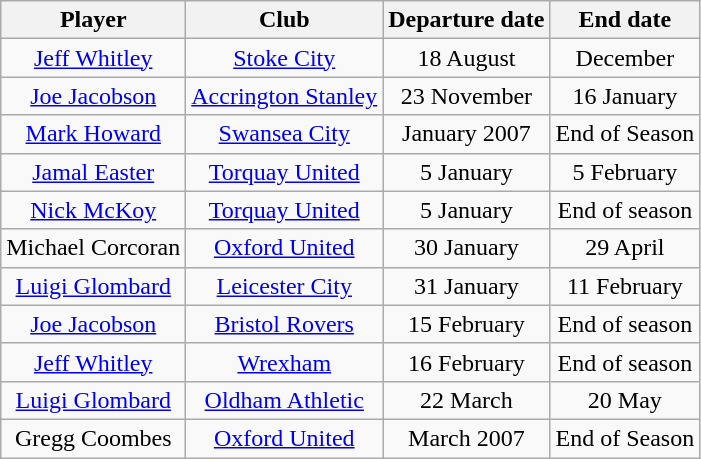<table class="wikitable" style="text-align: center">
<tr>
<th>Player</th>
<th>Club</th>
<th>Departure date</th>
<th>End date</th>
</tr>
<tr>
<td> <a href='#'>Jeff Whitley</a></td>
<td><a href='#'>Stoke City</a></td>
<td>18 August</td>
<td>December</td>
</tr>
<tr>
<td><a href='#'>Joe Jacobson</a></td>
<td><a href='#'>Accrington Stanley</a></td>
<td>23 November</td>
<td>16 January</td>
</tr>
<tr>
<td><a href='#'>Mark Howard</a></td>
<td> <a href='#'>Swansea City</a></td>
<td>January 2007</td>
<td>End of Season</td>
</tr>
<tr>
<td> <a href='#'>Jamal Easter</a></td>
<td><a href='#'>Torquay United</a></td>
<td>5 January</td>
<td>5 February</td>
</tr>
<tr>
<td><a href='#'>Nick McKoy</a></td>
<td><a href='#'>Torquay United</a></td>
<td>5 January</td>
<td>End of season</td>
</tr>
<tr>
<td>Michael Corcoran</td>
<td><a href='#'>Oxford United</a></td>
<td>30 January</td>
<td>29 April</td>
</tr>
<tr>
<td> <a href='#'>Luigi Glombard</a></td>
<td><a href='#'>Leicester City</a></td>
<td>31 January</td>
<td>11 February</td>
</tr>
<tr>
<td><a href='#'>Joe Jacobson</a></td>
<td><a href='#'>Bristol Rovers</a></td>
<td>15 February</td>
<td>End of season</td>
</tr>
<tr>
<td> <a href='#'>Jeff Whitley</a></td>
<td> <a href='#'>Wrexham</a></td>
<td>16 February</td>
<td>End of season</td>
</tr>
<tr>
<td> <a href='#'>Luigi Glombard</a></td>
<td><a href='#'>Oldham Athletic</a></td>
<td>22 March</td>
<td>20 May</td>
</tr>
<tr>
<td> Gregg Coombes</td>
<td><a href='#'>Oxford United</a></td>
<td>March 2007</td>
<td>End of Season</td>
</tr>
</table>
